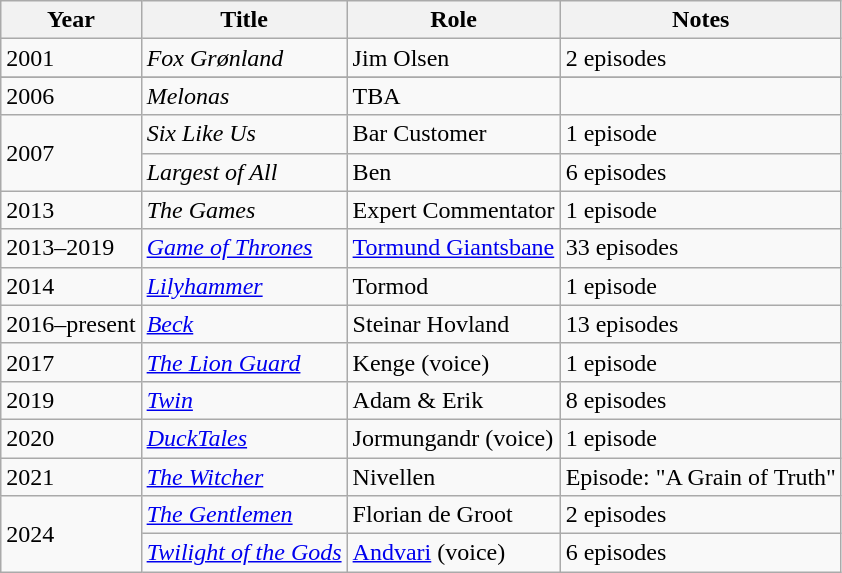<table class="wikitable sortable">
<tr>
<th>Year</th>
<th>Title</th>
<th>Role</th>
<th class="unsortable">Notes</th>
</tr>
<tr>
<td>2001</td>
<td><em>Fox Grønland</em></td>
<td>Jim Olsen</td>
<td>2 episodes</td>
</tr>
<tr>
</tr>
<tr>
<td>2006</td>
<td><em>Melonas</em></td>
<td>TBA</td>
<td></td>
</tr>
<tr>
<td rowspan=2>2007</td>
<td><em>Six Like Us</em></td>
<td>Bar Customer</td>
<td>1 episode</td>
</tr>
<tr>
<td><em>Largest of All</em></td>
<td>Ben</td>
<td>6 episodes</td>
</tr>
<tr>
<td>2013</td>
<td><em>The Games</em></td>
<td>Expert Commentator</td>
<td>1 episode</td>
</tr>
<tr>
<td>2013–2019</td>
<td><em><a href='#'>Game of Thrones</a></em></td>
<td><a href='#'>Tormund Giantsbane</a></td>
<td>33 episodes</td>
</tr>
<tr>
<td>2014</td>
<td><em><a href='#'>Lilyhammer</a></em></td>
<td>Tormod</td>
<td>1 episode</td>
</tr>
<tr>
<td>2016–present</td>
<td><em><a href='#'>Beck</a></em></td>
<td>Steinar Hovland</td>
<td>13 episodes</td>
</tr>
<tr>
<td>2017</td>
<td><em><a href='#'>The Lion Guard</a></em></td>
<td>Kenge (voice)</td>
<td>1 episode</td>
</tr>
<tr>
<td>2019</td>
<td><em><a href='#'>Twin</a></em></td>
<td>Adam & Erik</td>
<td>8 episodes</td>
</tr>
<tr>
<td>2020</td>
<td><em><a href='#'>DuckTales</a></em></td>
<td>Jormungandr (voice)</td>
<td>1 episode</td>
</tr>
<tr>
<td>2021</td>
<td><em><a href='#'>The Witcher</a></em></td>
<td>Nivellen</td>
<td>Episode: "A Grain of Truth"</td>
</tr>
<tr>
<td rowspan="2">2024</td>
<td><em><a href='#'>The Gentlemen</a></em></td>
<td>Florian de Groot</td>
<td>2 episodes</td>
</tr>
<tr>
<td><em><a href='#'>Twilight of the Gods</a></em></td>
<td><a href='#'>Andvari</a> (voice)</td>
<td>6 episodes</td>
</tr>
</table>
